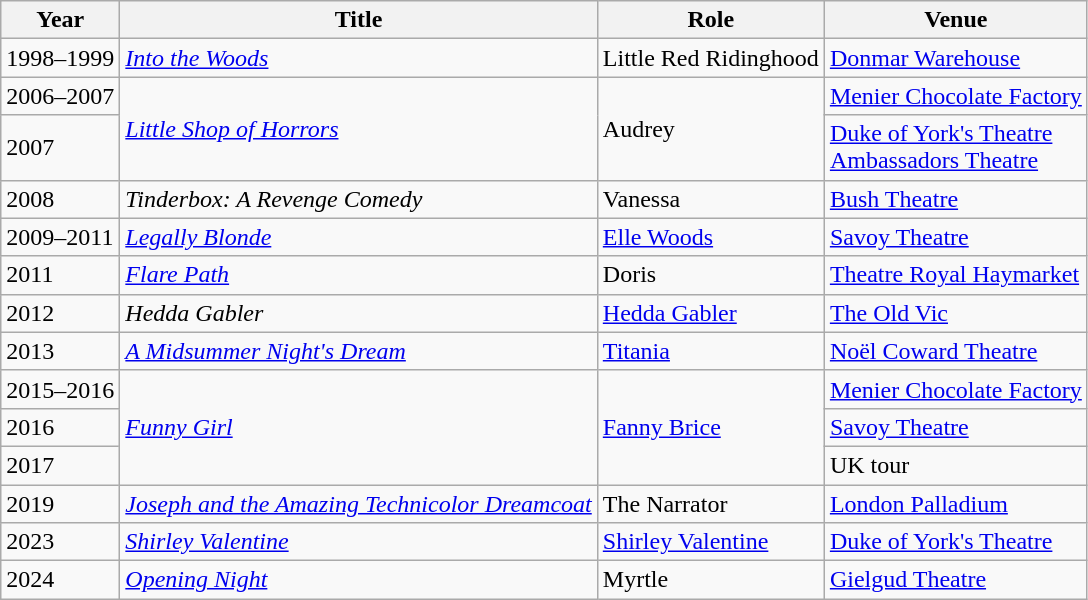<table class="wikitable">
<tr>
<th>Year</th>
<th>Title</th>
<th>Role</th>
<th>Venue</th>
</tr>
<tr>
<td>1998–1999</td>
<td rowspan="1"><em><a href='#'>Into the Woods</a></em></td>
<td rowspan="1">Little Red Ridinghood</td>
<td><a href='#'>Donmar Warehouse</a></td>
</tr>
<tr>
<td>2006–2007</td>
<td rowspan="2"><a href='#'><em>Little Shop of Horrors</em></a></td>
<td rowspan="2">Audrey</td>
<td><a href='#'>Menier Chocolate Factory</a></td>
</tr>
<tr>
<td>2007</td>
<td><a href='#'>Duke of York's Theatre</a><br><a href='#'>Ambassadors Theatre</a></td>
</tr>
<tr>
<td>2008</td>
<td><em>Tinderbox: A Revenge Comedy</em></td>
<td>Vanessa</td>
<td><a href='#'>Bush Theatre</a></td>
</tr>
<tr>
<td>2009–2011</td>
<td><a href='#'><em>Legally Blonde</em></a></td>
<td><a href='#'>Elle Woods</a></td>
<td><a href='#'>Savoy Theatre</a></td>
</tr>
<tr>
<td>2011</td>
<td><em><a href='#'>Flare Path</a></em></td>
<td>Doris</td>
<td><a href='#'>Theatre Royal Haymarket</a></td>
</tr>
<tr>
<td>2012</td>
<td><em>Hedda Gabler</em></td>
<td><a href='#'>Hedda Gabler</a></td>
<td><a href='#'>The Old Vic</a></td>
</tr>
<tr>
<td>2013</td>
<td><em><a href='#'>A Midsummer Night's Dream</a></em></td>
<td><a href='#'>Titania</a></td>
<td><a href='#'>Noël Coward Theatre</a></td>
</tr>
<tr>
<td>2015–2016</td>
<td rowspan="3"><a href='#'><em>Funny Girl</em></a></td>
<td rowspan="3"><a href='#'>Fanny Brice</a></td>
<td><a href='#'>Menier Chocolate Factory</a></td>
</tr>
<tr>
<td>2016</td>
<td><a href='#'>Savoy Theatre</a></td>
</tr>
<tr>
<td>2017</td>
<td>UK tour</td>
</tr>
<tr>
<td>2019</td>
<td><em><a href='#'>Joseph and the Amazing Technicolor Dreamcoat</a></em></td>
<td>The Narrator</td>
<td><a href='#'>London Palladium</a></td>
</tr>
<tr>
<td>2023</td>
<td><em><a href='#'>Shirley Valentine</a></em></td>
<td><a href='#'>Shirley Valentine</a></td>
<td><a href='#'>Duke of York's Theatre</a></td>
</tr>
<tr>
<td>2024</td>
<td><em><a href='#'>Opening Night</a></em></td>
<td>Myrtle</td>
<td><a href='#'>Gielgud Theatre</a></td>
</tr>
</table>
